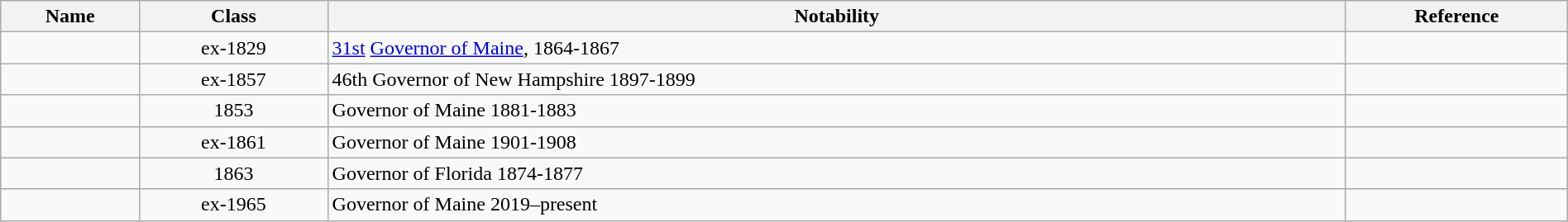<table class="wikitable sortable" style="width:100%">
<tr>
<th width="*">Name</th>
<th width="12%">Class</th>
<th width="65%" class="unsortable">Notability</th>
<th width="*" class="unsortable">Reference</th>
</tr>
<tr>
<td></td>
<td align="center">ex-1829</td>
<td><a href='#'>31st</a> <a href='#'>Governor of Maine</a>, 1864-1867</td>
<td align="center"></td>
</tr>
<tr>
<td></td>
<td align="center">ex-1857</td>
<td>46th Governor of New Hampshire 1897-1899</td>
<td align="center"></td>
</tr>
<tr>
<td></td>
<td align="center">1853</td>
<td>Governor of Maine 1881-1883</td>
<td align="center"></td>
</tr>
<tr>
<td></td>
<td align="center">ex-1861</td>
<td>Governor of Maine 1901-1908</td>
<td align="center"></td>
</tr>
<tr>
<td></td>
<td align="center">1863</td>
<td>Governor of Florida 1874-1877</td>
<td align="center"></td>
</tr>
<tr>
<td></td>
<td align="center">ex-1965</td>
<td>Governor of Maine 2019–present</td>
<td align="center"></td>
</tr>
</table>
